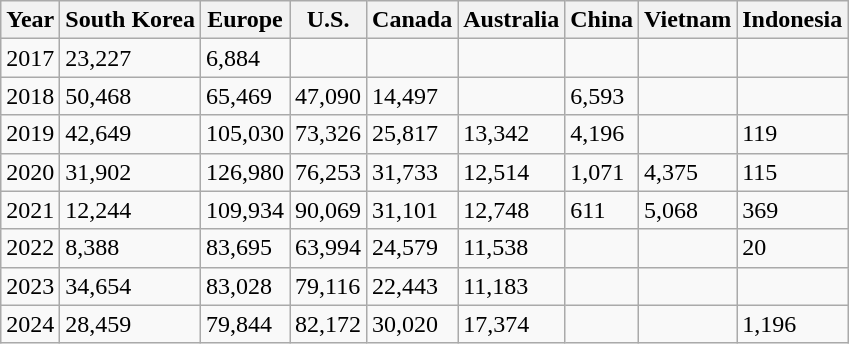<table class="wikitable">
<tr>
<th>Year</th>
<th>South Korea</th>
<th>Europe</th>
<th>U.S.</th>
<th>Canada</th>
<th>Australia</th>
<th>China</th>
<th>Vietnam</th>
<th>Indonesia</th>
</tr>
<tr>
<td>2017</td>
<td>23,227</td>
<td>6,884</td>
<td></td>
<td></td>
<td></td>
<td></td>
<td></td>
<td></td>
</tr>
<tr>
<td>2018</td>
<td>50,468</td>
<td>65,469</td>
<td>47,090</td>
<td>14,497</td>
<td></td>
<td>6,593</td>
<td></td>
<td></td>
</tr>
<tr>
<td>2019</td>
<td>42,649</td>
<td>105,030</td>
<td>73,326</td>
<td>25,817</td>
<td>13,342</td>
<td>4,196</td>
<td></td>
<td>119</td>
</tr>
<tr>
<td>2020</td>
<td>31,902</td>
<td>126,980</td>
<td>76,253</td>
<td>31,733</td>
<td>12,514</td>
<td>1,071</td>
<td>4,375</td>
<td>115</td>
</tr>
<tr>
<td>2021</td>
<td>12,244</td>
<td>109,934</td>
<td>90,069</td>
<td>31,101</td>
<td>12,748</td>
<td>611</td>
<td>5,068</td>
<td>369</td>
</tr>
<tr>
<td>2022</td>
<td>8,388</td>
<td>83,695</td>
<td>63,994</td>
<td>24,579</td>
<td>11,538</td>
<td></td>
<td></td>
<td>20</td>
</tr>
<tr>
<td>2023</td>
<td>34,654</td>
<td>83,028</td>
<td>79,116</td>
<td>22,443</td>
<td>11,183</td>
<td></td>
<td></td>
<td></td>
</tr>
<tr>
<td>2024</td>
<td>28,459</td>
<td>79,844</td>
<td>82,172</td>
<td>30,020</td>
<td>17,374</td>
<td></td>
<td></td>
<td>1,196</td>
</tr>
</table>
